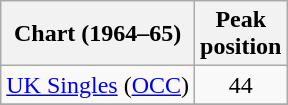<table class="wikitable">
<tr>
<th>Chart (1964–65)</th>
<th>Peak<br>position</th>
</tr>
<tr>
<td><a href='#'>UK Singles</a> (<a href='#'>OCC</a>)</td>
<td style="text-align:center;">44</td>
</tr>
<tr>
</tr>
</table>
